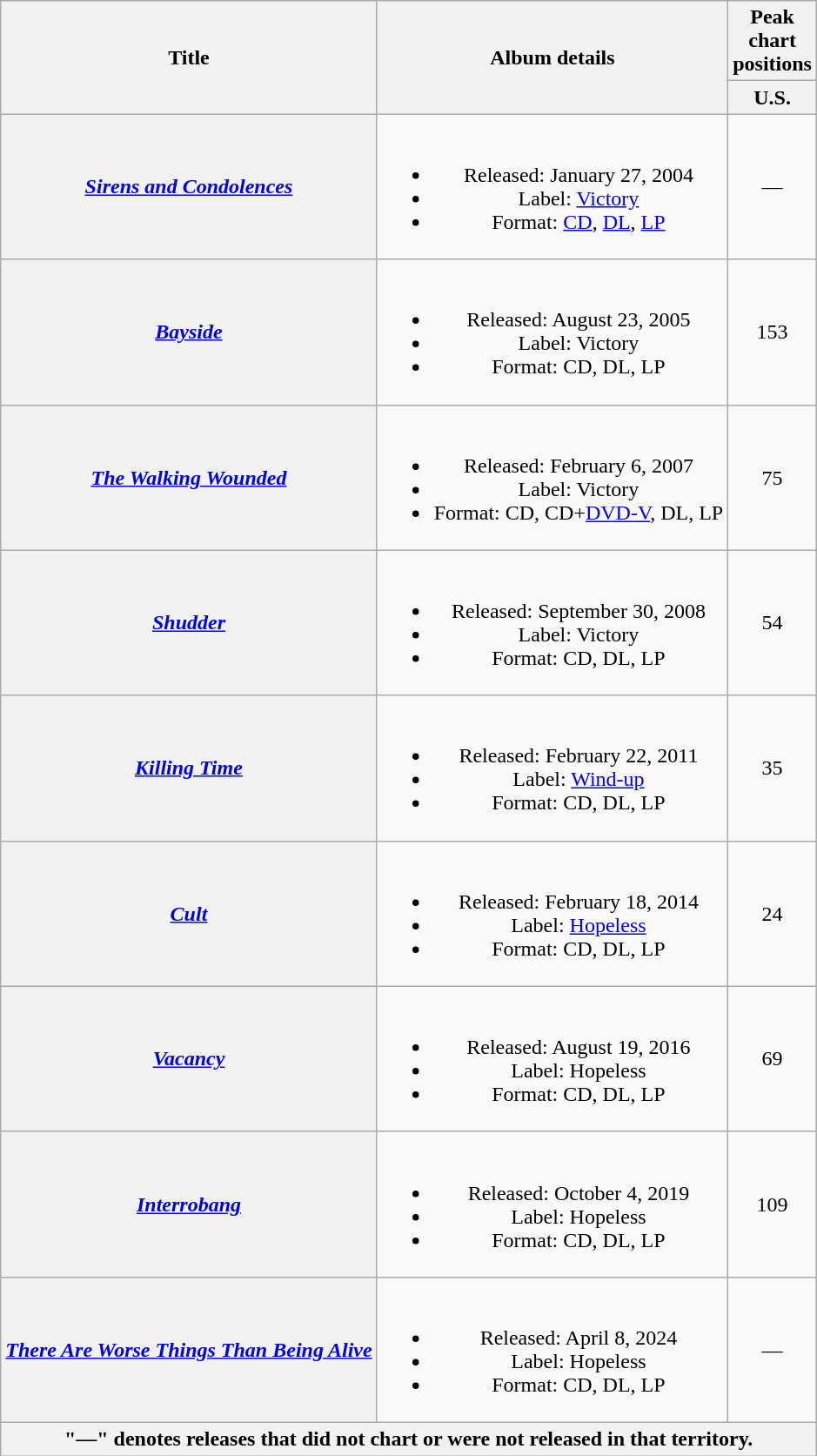<table class="wikitable plainrowheaders" style="text-align:center;">
<tr>
<th scope="col" rowspan="2">Title</th>
<th scope="col" rowspan="2">Album details</th>
<th scope="col" colspan="1">Peak chart<br>positions</th>
</tr>
<tr>
<th style="width:30px;">U.S.</th>
</tr>
<tr>
<th scope="row"><em><a href='#'>Sirens and Condolences</a></em></th>
<td><br><ul><li>Released: January 27, 2004</li><li>Label: <a href='#'>Victory</a></li><li>Format: <a href='#'>CD</a>, <a href='#'>DL</a>, <a href='#'>LP</a></li></ul></td>
<td>—</td>
</tr>
<tr>
<th scope="row"><em><a href='#'>Bayside</a></em></th>
<td><br><ul><li>Released: August 23, 2005</li><li>Label: Victory</li><li>Format: CD, DL, LP</li></ul></td>
<td>153</td>
</tr>
<tr>
<th scope="row"><em><a href='#'>The Walking Wounded</a></em></th>
<td><br><ul><li>Released: February 6, 2007</li><li>Label: Victory</li><li>Format: CD, CD+<a href='#'>DVD-V</a>, DL, LP</li></ul></td>
<td>75</td>
</tr>
<tr>
<th scope="row"><em><a href='#'>Shudder</a></em></th>
<td><br><ul><li>Released: September 30, 2008</li><li>Label: Victory</li><li>Format: CD, DL, LP</li></ul></td>
<td>54</td>
</tr>
<tr>
<th scope="row"><em><a href='#'>Killing Time</a></em></th>
<td><br><ul><li>Released: February 22, 2011</li><li>Label: <a href='#'>Wind-up</a></li><li>Format: CD, DL, LP</li></ul></td>
<td>35</td>
</tr>
<tr>
<th scope="row"><em><a href='#'>Cult</a></em></th>
<td><br><ul><li>Released: February 18, 2014</li><li>Label: <a href='#'>Hopeless</a></li><li>Format: CD, DL, LP</li></ul></td>
<td>24</td>
</tr>
<tr>
<th scope="row"><em><a href='#'>Vacancy</a></em></th>
<td><br><ul><li>Released: August 19, 2016</li><li>Label: Hopeless</li><li>Format: CD, DL, LP</li></ul></td>
<td>69</td>
</tr>
<tr>
<th scope="row"><em><a href='#'>Interrobang</a></em></th>
<td><br><ul><li>Released: October 4, 2019</li><li>Label: Hopeless</li><li>Format: CD, DL, LP</li></ul></td>
<td>109<br></td>
</tr>
<tr>
<th scope="row"><em><a href='#'>There Are Worse Things Than Being Alive</a></em></th>
<td><br><ul><li>Released: April 8, 2024</li><li>Label: Hopeless</li><li>Format: CD, DL, LP</li></ul></td>
<td>—</td>
</tr>
<tr>
<th colspan="7">"—" denotes releases that did not chart or were not released in that territory.</th>
</tr>
</table>
